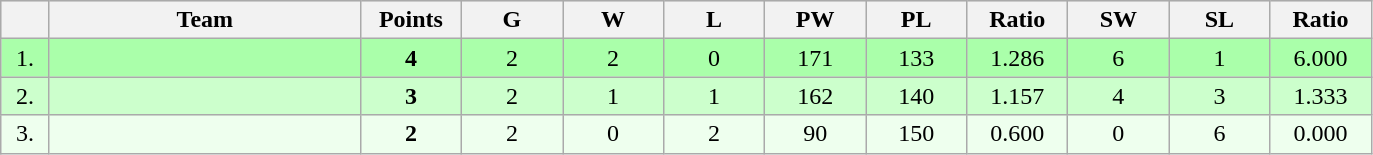<table class=wikitable style="text-align:center">
<tr bgcolor="#DCDCDC">
<th width="25"></th>
<th width="200">Team</th>
<th width="60">Points</th>
<th width="60">G</th>
<th width="60">W</th>
<th width="60">L</th>
<th width="60">PW</th>
<th width="60">PL</th>
<th width="60">Ratio</th>
<th width="60">SW</th>
<th width="60">SL</th>
<th width="60">Ratio</th>
</tr>
<tr bgcolor=#AAFFAA>
<td>1.</td>
<td align=left></td>
<td><strong>4</strong></td>
<td>2</td>
<td>2</td>
<td>0</td>
<td>171</td>
<td>133</td>
<td>1.286</td>
<td>6</td>
<td>1</td>
<td>6.000</td>
</tr>
<tr bgcolor=#CCFFCC>
<td>2.</td>
<td align=left></td>
<td><strong>3</strong></td>
<td>2</td>
<td>1</td>
<td>1</td>
<td>162</td>
<td>140</td>
<td>1.157</td>
<td>4</td>
<td>3</td>
<td>1.333</td>
</tr>
<tr bgcolor=#EEFFEE>
<td>3.</td>
<td align=left></td>
<td><strong>2</strong></td>
<td>2</td>
<td>0</td>
<td>2</td>
<td>90</td>
<td>150</td>
<td>0.600</td>
<td>0</td>
<td>6</td>
<td>0.000</td>
</tr>
</table>
